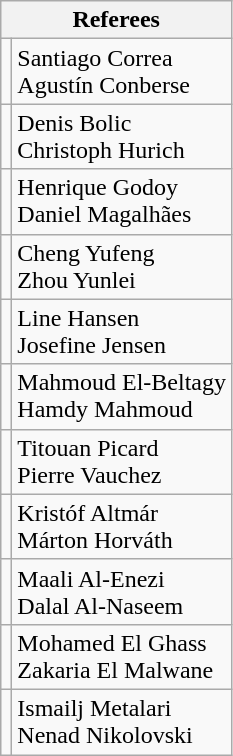<table class="wikitable" style="display: inline-table;">
<tr>
<th colspan="2">Referees</th>
</tr>
<tr>
<td></td>
<td>Santiago Correa<br>Agustín Conberse</td>
</tr>
<tr>
<td></td>
<td>Denis Bolic<br>Christoph Hurich</td>
</tr>
<tr>
<td></td>
<td>Henrique Godoy<br>Daniel Magalhães</td>
</tr>
<tr>
<td></td>
<td>Cheng Yufeng<br>Zhou Yunlei</td>
</tr>
<tr>
<td></td>
<td>Line Hansen<br>Josefine Jensen</td>
</tr>
<tr>
<td></td>
<td>Mahmoud El-Beltagy<br>Hamdy Mahmoud</td>
</tr>
<tr>
<td></td>
<td>Titouan Picard<br>Pierre Vauchez</td>
</tr>
<tr>
<td></td>
<td>Kristóf Altmár<br>Márton Horváth</td>
</tr>
<tr>
<td></td>
<td>Maali Al-Enezi<br>Dalal Al-Naseem</td>
</tr>
<tr>
<td></td>
<td>Mohamed El Ghass<br>Zakaria El Malwane</td>
</tr>
<tr>
<td></td>
<td>Ismailj Metalari<br>Nenad Nikolovski</td>
</tr>
</table>
